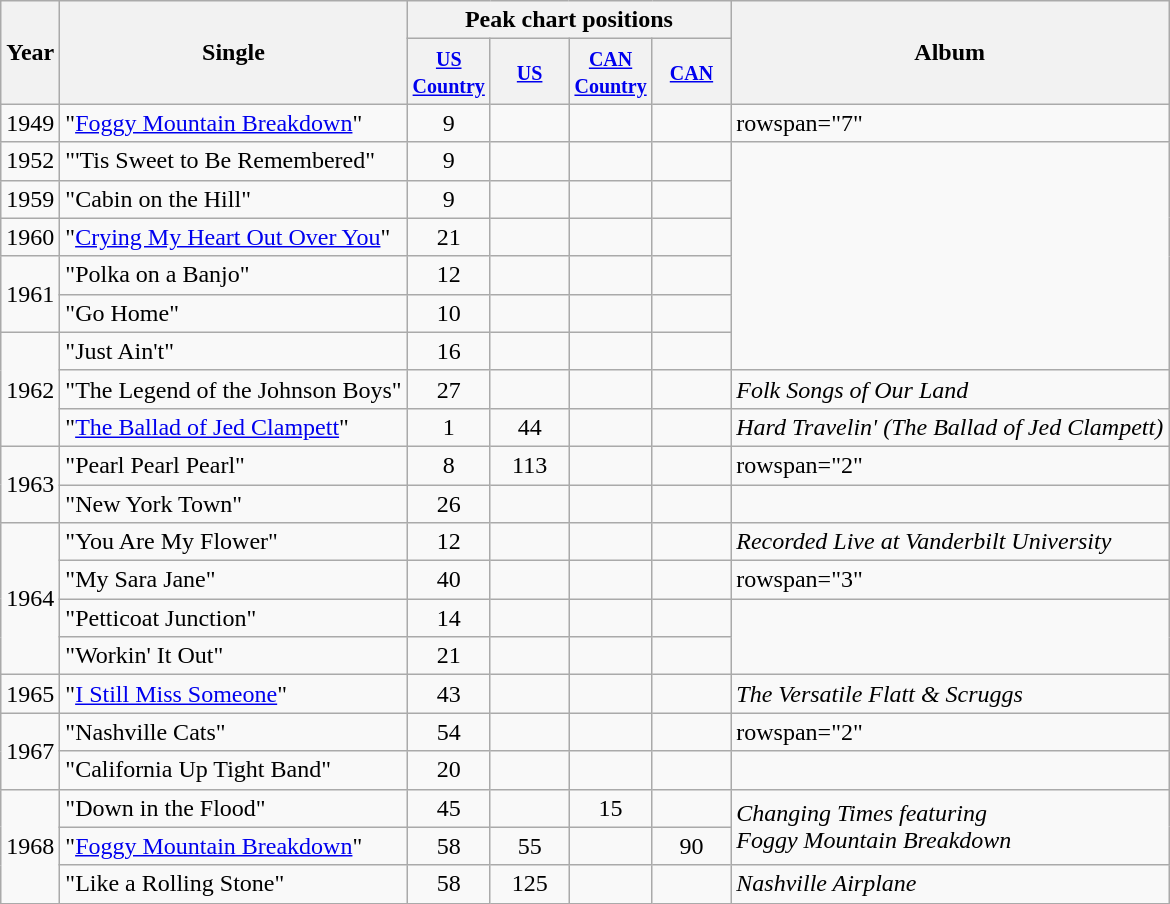<table class="wikitable">
<tr>
<th rowspan="2">Year</th>
<th rowspan="2">Single</th>
<th colspan="4">Peak chart positions</th>
<th rowspan="2">Album</th>
</tr>
<tr>
<th width="45"><small><a href='#'>US Country</a></small></th>
<th width="45"><small><a href='#'>US</a></small></th>
<th width="45"><small><a href='#'>CAN Country</a></small></th>
<th width="45"><small><a href='#'>CAN</a></small></th>
</tr>
<tr>
<td>1949</td>
<td>"<a href='#'>Foggy Mountain Breakdown</a>"</td>
<td align="center">9</td>
<td></td>
<td></td>
<td></td>
<td>rowspan="7" </td>
</tr>
<tr>
<td>1952</td>
<td>"'Tis Sweet to Be Remembered"</td>
<td align="center">9</td>
<td></td>
<td></td>
<td></td>
</tr>
<tr>
<td>1959</td>
<td>"Cabin on the Hill"</td>
<td align="center">9</td>
<td></td>
<td></td>
<td></td>
</tr>
<tr>
<td>1960</td>
<td>"<a href='#'>Crying My Heart Out Over You</a>"</td>
<td align="center">21</td>
<td></td>
<td></td>
<td></td>
</tr>
<tr>
<td rowspan="2">1961</td>
<td>"Polka on a Banjo"</td>
<td align="center">12</td>
<td></td>
<td></td>
<td></td>
</tr>
<tr>
<td>"Go Home"</td>
<td align="center">10</td>
<td></td>
<td></td>
<td></td>
</tr>
<tr>
<td rowspan="3">1962</td>
<td>"Just Ain't"</td>
<td align="center">16</td>
<td></td>
<td></td>
<td></td>
</tr>
<tr>
<td>"The Legend of the Johnson Boys"</td>
<td align="center">27</td>
<td></td>
<td></td>
<td></td>
<td><em>Folk Songs of Our Land</em></td>
</tr>
<tr>
<td>"<a href='#'>The Ballad of Jed Clampett</a>"</td>
<td align="center">1</td>
<td align="center">44</td>
<td></td>
<td></td>
<td><em>Hard Travelin' (The Ballad of Jed Clampett)</em></td>
</tr>
<tr>
<td rowspan="2">1963</td>
<td>"Pearl Pearl Pearl"</td>
<td align="center">8</td>
<td align="center">113</td>
<td></td>
<td></td>
<td>rowspan="2" </td>
</tr>
<tr>
<td>"New York Town"</td>
<td align="center">26</td>
<td></td>
<td></td>
<td></td>
</tr>
<tr>
<td rowspan="4">1964</td>
<td>"You Are My Flower"</td>
<td align="center">12</td>
<td></td>
<td></td>
<td></td>
<td><em>Recorded Live at Vanderbilt University</em></td>
</tr>
<tr>
<td>"My Sara Jane"</td>
<td align="center">40</td>
<td></td>
<td></td>
<td></td>
<td>rowspan="3" </td>
</tr>
<tr>
<td>"Petticoat Junction"</td>
<td align="center">14</td>
<td></td>
<td></td>
<td></td>
</tr>
<tr>
<td>"Workin' It Out"</td>
<td align="center">21</td>
<td></td>
<td></td>
<td></td>
</tr>
<tr>
<td>1965</td>
<td>"<a href='#'>I Still Miss Someone</a>"</td>
<td align="center">43</td>
<td></td>
<td></td>
<td></td>
<td><em>The Versatile Flatt & Scruggs</em></td>
</tr>
<tr>
<td rowspan="2">1967</td>
<td>"Nashville Cats"</td>
<td align="center">54</td>
<td></td>
<td></td>
<td></td>
<td>rowspan="2" </td>
</tr>
<tr>
<td>"California Up Tight Band"</td>
<td align="center">20</td>
<td></td>
<td></td>
<td></td>
</tr>
<tr>
<td rowspan="3">1968</td>
<td>"Down in the Flood"</td>
<td align="center">45</td>
<td></td>
<td align="center">15</td>
<td></td>
<td rowspan="2"><em>Changing Times featuring<br>Foggy Mountain Breakdown</em></td>
</tr>
<tr>
<td>"<a href='#'>Foggy Mountain Breakdown</a>"</td>
<td align="center">58</td>
<td align="center">55</td>
<td></td>
<td align="center">90</td>
</tr>
<tr>
<td>"Like a Rolling Stone"</td>
<td align="center">58</td>
<td align="center">125</td>
<td></td>
<td></td>
<td><em>Nashville Airplane</em></td>
</tr>
</table>
